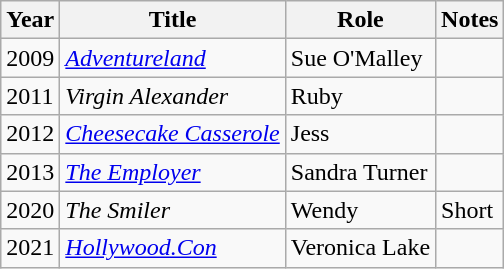<table class="wikitable">
<tr>
<th>Year</th>
<th>Title</th>
<th>Role</th>
<th>Notes</th>
</tr>
<tr>
<td>2009</td>
<td><em><a href='#'>Adventureland</a></em></td>
<td>Sue O'Malley</td>
<td></td>
</tr>
<tr>
<td>2011</td>
<td><em>Virgin Alexander</em></td>
<td>Ruby</td>
<td></td>
</tr>
<tr>
<td>2012</td>
<td><em><a href='#'>Cheesecake Casserole</a></em></td>
<td>Jess</td>
<td></td>
</tr>
<tr>
<td>2013</td>
<td><em><a href='#'>The Employer</a></em></td>
<td>Sandra Turner</td>
<td></td>
</tr>
<tr>
<td>2020</td>
<td><em>The Smiler</em></td>
<td>Wendy</td>
<td>Short</td>
</tr>
<tr>
<td>2021</td>
<td><em><a href='#'>Hollywood.Con</a></em></td>
<td>Veronica Lake</td>
<td></td>
</tr>
</table>
